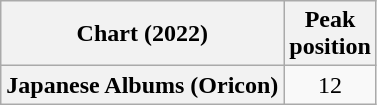<table class="wikitable plainrowheaders" style="text-align:center">
<tr>
<th scope="col">Chart (2022)</th>
<th scope="col">Peak<br>position</th>
</tr>
<tr>
<th scope="row">Japanese Albums (Oricon)</th>
<td>12</td>
</tr>
</table>
